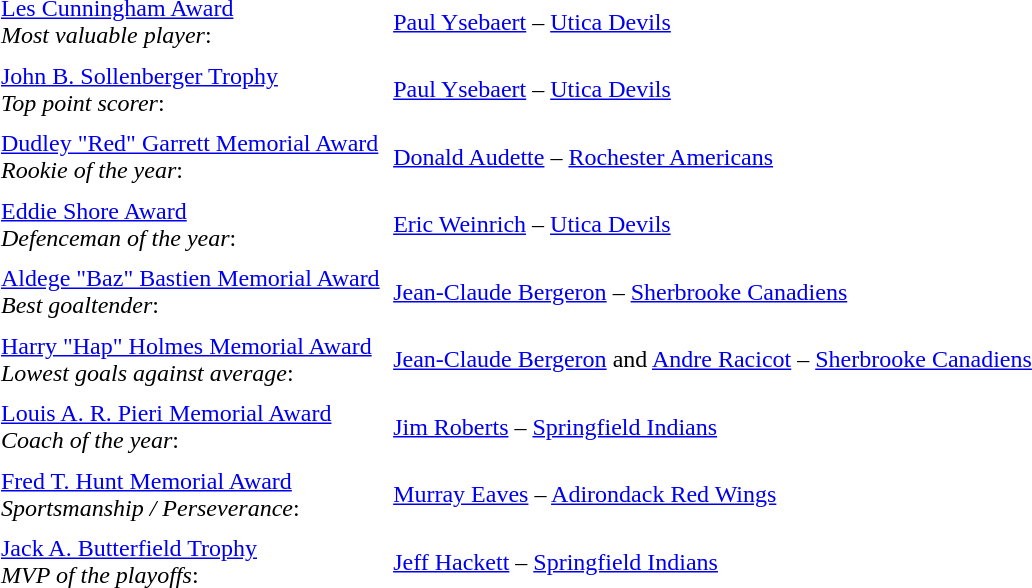<table cellpadding="3" cellspacing="3">
<tr>
<td><a href='#'>Les Cunningham Award</a><br><em>Most valuable player</em>:</td>
<td><a href='#'>Paul Ysebaert</a> – <a href='#'>Utica Devils</a></td>
</tr>
<tr>
<td><a href='#'>John B. Sollenberger Trophy</a><br><em>Top point scorer</em>:</td>
<td><a href='#'>Paul Ysebaert</a> – <a href='#'>Utica Devils</a></td>
</tr>
<tr>
<td><a href='#'>Dudley "Red" Garrett Memorial Award</a><br><em>Rookie of the year</em>:</td>
<td><a href='#'>Donald Audette</a> – <a href='#'>Rochester Americans</a></td>
</tr>
<tr>
<td><a href='#'>Eddie Shore Award</a><br><em>Defenceman of the year</em>:</td>
<td><a href='#'>Eric Weinrich</a> – <a href='#'>Utica Devils</a></td>
</tr>
<tr>
<td><a href='#'>Aldege "Baz" Bastien Memorial Award</a><br><em>Best goaltender</em>:</td>
<td><a href='#'>Jean-Claude Bergeron</a> – <a href='#'>Sherbrooke Canadiens</a></td>
</tr>
<tr>
<td><a href='#'>Harry "Hap" Holmes Memorial Award</a><br><em>Lowest goals against average</em>:</td>
<td><a href='#'>Jean-Claude Bergeron</a> and <a href='#'>Andre Racicot</a> – <a href='#'>Sherbrooke Canadiens</a></td>
</tr>
<tr>
<td><a href='#'>Louis A. R. Pieri Memorial Award</a><br><em>Coach of the year</em>:</td>
<td><a href='#'>Jim Roberts</a> – <a href='#'>Springfield Indians</a></td>
</tr>
<tr>
<td><a href='#'>Fred T. Hunt Memorial Award</a><br><em>Sportsmanship / Perseverance</em>:</td>
<td><a href='#'>Murray Eaves</a> – <a href='#'>Adirondack Red Wings</a></td>
</tr>
<tr>
<td><a href='#'>Jack A. Butterfield Trophy</a><br><em>MVP of the playoffs</em>:</td>
<td><a href='#'>Jeff Hackett</a> – <a href='#'>Springfield Indians</a></td>
</tr>
</table>
